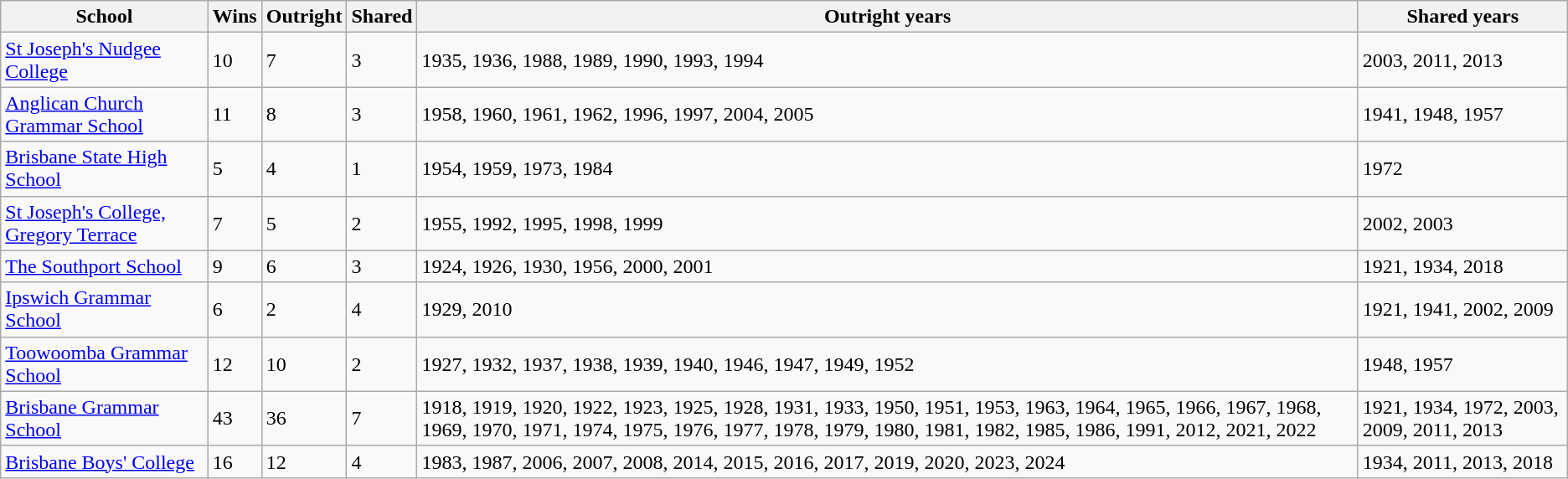<table class="wikitable sortable">
<tr>
<th>School</th>
<th>Wins</th>
<th>Outright</th>
<th>Shared</th>
<th>Outright years</th>
<th>Shared years</th>
</tr>
<tr>
<td><a href='#'>St Joseph's Nudgee College</a></td>
<td>10</td>
<td>7</td>
<td>3</td>
<td>1935, 1936, 1988, 1989, 1990, 1993, 1994</td>
<td>2003, 2011, 2013</td>
</tr>
<tr>
<td><a href='#'>Anglican Church Grammar School</a></td>
<td>11</td>
<td>8</td>
<td>3</td>
<td>1958, 1960, 1961, 1962, 1996, 1997, 2004, 2005</td>
<td>1941, 1948, 1957</td>
</tr>
<tr>
<td><a href='#'>Brisbane State High School</a></td>
<td>5</td>
<td>4</td>
<td>1</td>
<td>1954, 1959, 1973, 1984</td>
<td>1972</td>
</tr>
<tr>
<td><a href='#'>St Joseph's College, Gregory Terrace</a></td>
<td>7</td>
<td>5</td>
<td>2</td>
<td>1955, 1992, 1995, 1998, 1999</td>
<td>2002, 2003</td>
</tr>
<tr>
<td><a href='#'>The Southport School</a></td>
<td>9</td>
<td>6</td>
<td>3</td>
<td>1924, 1926, 1930, 1956, 2000, 2001</td>
<td>1921, 1934, 2018</td>
</tr>
<tr>
<td><a href='#'>Ipswich Grammar School</a></td>
<td>6</td>
<td>2</td>
<td>4</td>
<td>1929, 2010</td>
<td>1921, 1941, 2002, 2009</td>
</tr>
<tr>
<td><a href='#'>Toowoomba Grammar School</a></td>
<td>12</td>
<td>10</td>
<td>2</td>
<td>1927, 1932, 1937, 1938, 1939, 1940, 1946, 1947, 1949, 1952</td>
<td>1948, 1957</td>
</tr>
<tr>
<td><a href='#'>Brisbane Grammar School</a></td>
<td>43</td>
<td>36</td>
<td>7</td>
<td>1918, 1919, 1920, 1922, 1923, 1925, 1928, 1931, 1933, 1950, 1951, 1953, 1963, 1964, 1965, 1966, 1967, 1968, 1969, 1970, 1971, 1974, 1975, 1976, 1977, 1978, 1979, 1980, 1981, 1982, 1985, 1986, 1991, 2012, 2021, 2022</td>
<td>1921, 1934, 1972, 2003, 2009, 2011, 2013</td>
</tr>
<tr>
<td><a href='#'>Brisbane Boys' College</a></td>
<td>16</td>
<td>12</td>
<td>4</td>
<td>1983, 1987, 2006, 2007, 2008, 2014, 2015, 2016, 2017, 2019, 2020, 2023, 2024</td>
<td>1934, 2011, 2013, 2018</td>
</tr>
</table>
